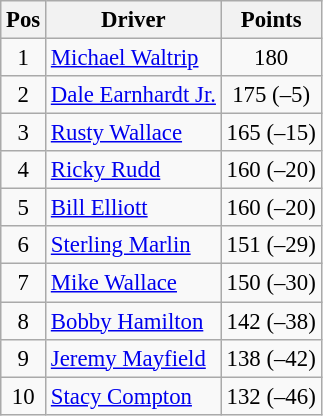<table class="wikitable" style="font-size: 95%;">
<tr>
<th>Pos</th>
<th>Driver</th>
<th>Points</th>
</tr>
<tr>
<td style="text-align:center;">1</td>
<td><a href='#'>Michael Waltrip</a></td>
<td style="text-align:center;">180</td>
</tr>
<tr>
<td style="text-align:center;">2</td>
<td><a href='#'>Dale Earnhardt Jr.</a></td>
<td style="text-align:center;">175 (–5)</td>
</tr>
<tr>
<td style="text-align:center;">3</td>
<td><a href='#'>Rusty Wallace</a></td>
<td style="text-align:center;">165 (–15)</td>
</tr>
<tr>
<td style="text-align:center;">4</td>
<td><a href='#'>Ricky Rudd</a></td>
<td style="text-align:center;">160 (–20)</td>
</tr>
<tr>
<td style="text-align:center;">5</td>
<td><a href='#'>Bill Elliott</a></td>
<td style="text-align:center;">160 (–20)</td>
</tr>
<tr>
<td style="text-align:center;">6</td>
<td><a href='#'>Sterling Marlin</a></td>
<td style="text-align:center;">151 (–29)</td>
</tr>
<tr>
<td style="text-align:center;">7</td>
<td><a href='#'>Mike Wallace</a></td>
<td style="text-align:center;">150 (–30)</td>
</tr>
<tr>
<td style="text-align:center;">8</td>
<td><a href='#'>Bobby Hamilton</a></td>
<td style="text-align:center;">142 (–38)</td>
</tr>
<tr>
<td style="text-align:center;">9</td>
<td><a href='#'>Jeremy Mayfield</a></td>
<td style="text-align:center;">138 (–42)</td>
</tr>
<tr>
<td style="text-align:center;">10</td>
<td><a href='#'>Stacy Compton</a></td>
<td style="text-align:center;">132 (–46)</td>
</tr>
</table>
